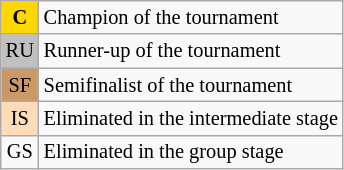<table class=wikitable style=text-align:center;font-size:85%>
<tr>
<td bgcolor=gold><strong>C</strong></td>
<td align=left>Champion of the tournament</td>
</tr>
<tr>
<td bgcolor=silver>RU</td>
<td align=left>Runner-up of the tournament</td>
</tr>
<tr>
<td style="background:#cc9966">SF</td>
<td align=left>Semifinalist of the tournament</td>
</tr>
<tr>
<td style="background:#fedcba">IS</td>
<td align=left>Eliminated in the intermediate stage</td>
</tr>
<tr>
<td>GS</td>
<td align=left>Eliminated in the group stage</td>
</tr>
</table>
